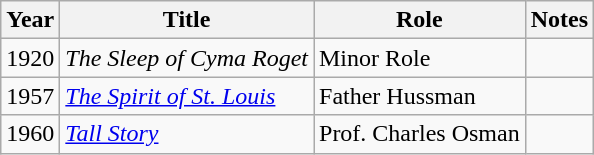<table class="wikitable">
<tr>
<th>Year</th>
<th>Title</th>
<th>Role</th>
<th>Notes</th>
</tr>
<tr>
<td>1920</td>
<td><em>The Sleep of Cyma Roget</em></td>
<td>Minor Role</td>
<td></td>
</tr>
<tr>
<td>1957</td>
<td><em><a href='#'>The Spirit of St. Louis</a></em></td>
<td>Father Hussman</td>
<td></td>
</tr>
<tr>
<td>1960</td>
<td><em><a href='#'>Tall Story</a></em></td>
<td>Prof. Charles Osman</td>
<td></td>
</tr>
</table>
